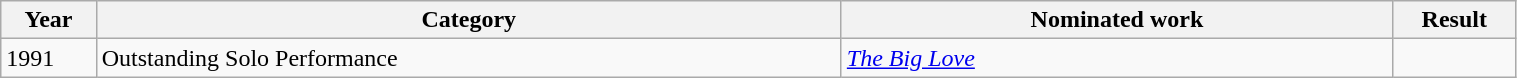<table width="80%" class="wikitable">
<tr>
<th width="10">Year</th>
<th width="300">Category</th>
<th width="220">Nominated work</th>
<th width="30">Result</th>
</tr>
<tr>
<td>1991</td>
<td>Outstanding Solo Performance</td>
<td><em><a href='#'>The Big Love</a></em></td>
<td></td>
</tr>
</table>
